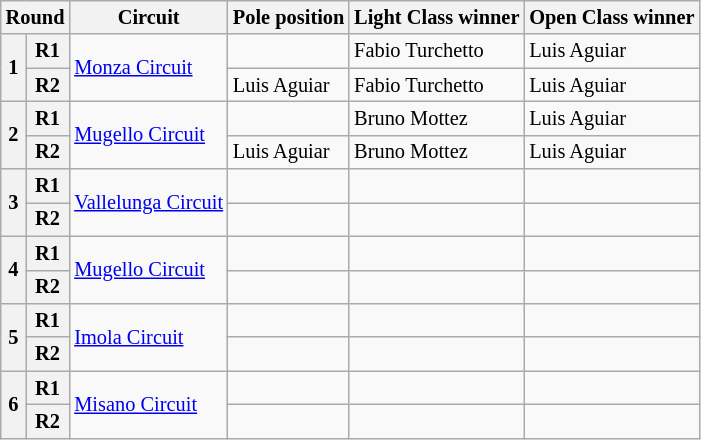<table class="wikitable" style="font-size:85%">
<tr>
<th colspan="2">Round</th>
<th>Circuit</th>
<th>Pole position</th>
<th>Light Class winner</th>
<th>Open Class winner</th>
</tr>
<tr>
<th rowspan="2">1</th>
<th>R1</th>
<td rowspan="2"> <a href='#'>Monza Circuit</a></td>
<td nowrap=""></td>
<td> Fabio Turchetto</td>
<td> Luis Aguiar</td>
</tr>
<tr>
<th>R2</th>
<td> Luis Aguiar</td>
<td> Fabio Turchetto</td>
<td> Luis Aguiar</td>
</tr>
<tr>
<th rowspan="2">2</th>
<th>R1</th>
<td rowspan="2"> <a href='#'>Mugello Circuit</a></td>
<td></td>
<td> Bruno Mottez</td>
<td> Luis Aguiar</td>
</tr>
<tr>
<th>R2</th>
<td> Luis Aguiar</td>
<td> Bruno Mottez</td>
<td> Luis Aguiar</td>
</tr>
<tr>
<th rowspan="2">3</th>
<th>R1</th>
<td rowspan="2"> <a href='#'>Vallelunga Circuit</a></td>
<td></td>
<td></td>
<td></td>
</tr>
<tr>
<th>R2</th>
<td></td>
<td></td>
<td></td>
</tr>
<tr>
<th rowspan="2">4</th>
<th>R1</th>
<td rowspan="2"> <a href='#'>Mugello Circuit</a></td>
<td></td>
<td></td>
<td></td>
</tr>
<tr>
<th>R2</th>
<td></td>
<td></td>
<td></td>
</tr>
<tr>
<th rowspan="2">5</th>
<th>R1</th>
<td rowspan="2"> <a href='#'>Imola Circuit</a></td>
<td></td>
<td></td>
<td></td>
</tr>
<tr>
<th>R2</th>
<td></td>
<td></td>
<td></td>
</tr>
<tr>
<th rowspan="2">6</th>
<th>R1</th>
<td rowspan="2"> <a href='#'>Misano Circuit</a></td>
<td></td>
<td></td>
<td></td>
</tr>
<tr>
<th>R2</th>
<td></td>
<td></td>
<td></td>
</tr>
</table>
